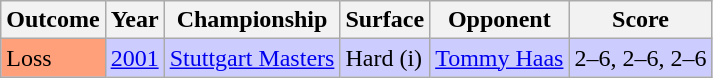<table class="sortable wikitable">
<tr>
<th>Outcome</th>
<th>Year</th>
<th>Championship</th>
<th>Surface</th>
<th>Opponent</th>
<th class="unsortable">Score</th>
</tr>
<tr bgcolor=CCCCFF>
<td bgcolor=FFA07A>Loss</td>
<td><a href='#'>2001</a></td>
<td><a href='#'>Stuttgart Masters</a></td>
<td>Hard (i)</td>
<td> <a href='#'>Tommy Haas</a></td>
<td>2–6, 2–6, 2–6</td>
</tr>
</table>
